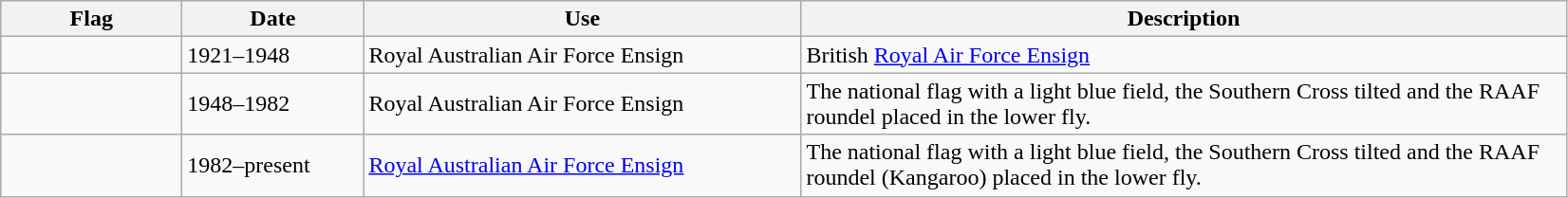<table class="wikitable">
<tr>
<th scope="col" style="width:120px;">Flag</th>
<th scope="col" style="width:120px;">Date</th>
<th scope="col" style="width:300px;">Use</th>
<th scope="col" style="width:530px;">Description</th>
</tr>
<tr>
<td></td>
<td>1921–1948</td>
<td>Royal Australian Air Force Ensign</td>
<td>British <a href='#'>Royal Air Force Ensign</a></td>
</tr>
<tr>
<td></td>
<td>1948–1982</td>
<td>Royal Australian Air Force Ensign</td>
<td>The national flag with a light blue field, the Southern Cross tilted and the RAAF roundel placed in the lower fly.</td>
</tr>
<tr>
<td></td>
<td>1982–present</td>
<td><a href='#'>Royal Australian Air Force Ensign</a></td>
<td>The national flag with a light blue field, the Southern Cross tilted and the RAAF roundel (Kangaroo) placed in the lower fly.</td>
</tr>
</table>
